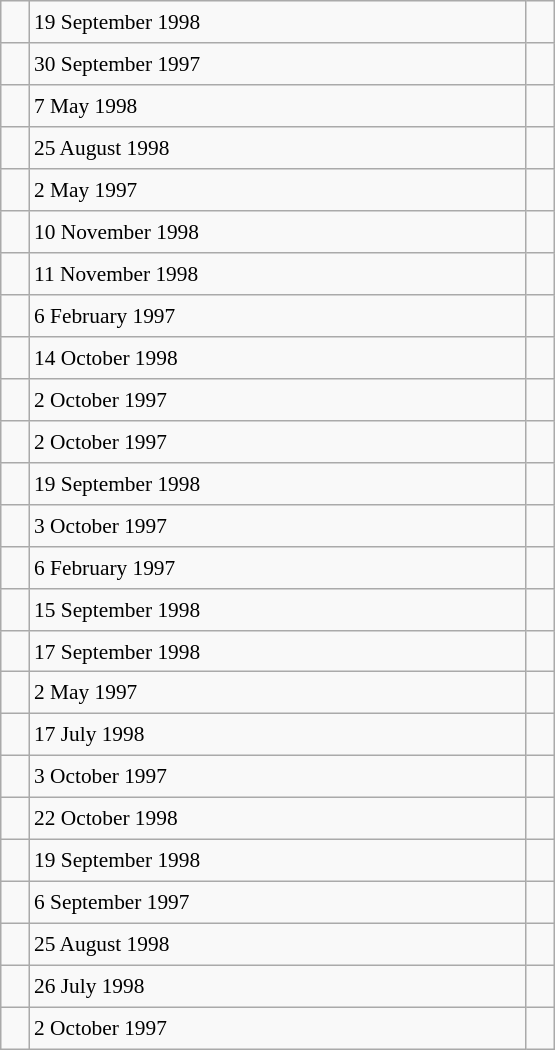<table class="wikitable" style="font-size: 89%; float: left; width: 26em; margin-right: 1em; height: 700px">
<tr>
<td></td>
<td>19 September 1998</td>
<td></td>
</tr>
<tr>
<td></td>
<td>30 September 1997</td>
<td></td>
</tr>
<tr>
<td></td>
<td>7 May 1998</td>
<td></td>
</tr>
<tr>
<td></td>
<td>25 August 1998</td>
<td></td>
</tr>
<tr>
<td></td>
<td>2 May 1997</td>
<td></td>
</tr>
<tr>
<td></td>
<td>10 November 1998</td>
<td></td>
</tr>
<tr>
<td></td>
<td>11 November 1998</td>
<td></td>
</tr>
<tr>
<td></td>
<td>6 February 1997</td>
<td></td>
</tr>
<tr>
<td></td>
<td>14 October 1998</td>
<td></td>
</tr>
<tr>
<td></td>
<td>2 October 1997</td>
<td></td>
</tr>
<tr>
<td></td>
<td>2 October 1997</td>
<td></td>
</tr>
<tr>
<td></td>
<td>19 September 1998</td>
<td></td>
</tr>
<tr>
<td></td>
<td>3 October 1997</td>
<td></td>
</tr>
<tr>
<td></td>
<td>6 February 1997</td>
<td></td>
</tr>
<tr>
<td></td>
<td>15 September 1998</td>
<td></td>
</tr>
<tr>
<td></td>
<td>17 September 1998</td>
<td></td>
</tr>
<tr>
<td></td>
<td>2 May 1997</td>
<td></td>
</tr>
<tr>
<td></td>
<td>17 July 1998</td>
<td></td>
</tr>
<tr>
<td></td>
<td>3 October 1997</td>
<td></td>
</tr>
<tr>
<td></td>
<td>22 October 1998</td>
<td></td>
</tr>
<tr>
<td></td>
<td>19 September 1998</td>
<td></td>
</tr>
<tr>
<td></td>
<td>6 September 1997</td>
<td></td>
</tr>
<tr>
<td></td>
<td>25 August 1998</td>
<td></td>
</tr>
<tr>
<td></td>
<td>26 July 1998</td>
<td></td>
</tr>
<tr>
<td></td>
<td>2 October 1997</td>
<td></td>
</tr>
</table>
